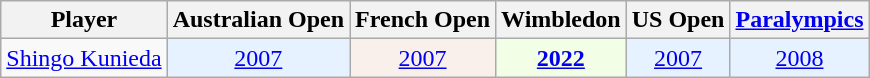<table class="wikitable sortable" style="text-align:center;">
<tr>
<th>Player</th>
<th>Australian Open</th>
<th>French Open</th>
<th>Wimbledon</th>
<th>US Open</th>
<th><a href='#'>Paralympics</a></th>
</tr>
<tr>
<td style="text-align:left;"> <a href='#'>Shingo Kunieda</a></td>
<td style="background: #e6f2ff;"><a href='#'>2007</a></td>
<td style="background: #f9f0eb;"><a href='#'>2007</a></td>
<td style="background: #f2ffe6;"><strong><a href='#'>2022</a></strong></td>
<td style="background: #e6f2ff;"><a href='#'>2007</a></td>
<td style="background: #e6f2ff;"><a href='#'>2008</a></td>
</tr>
</table>
